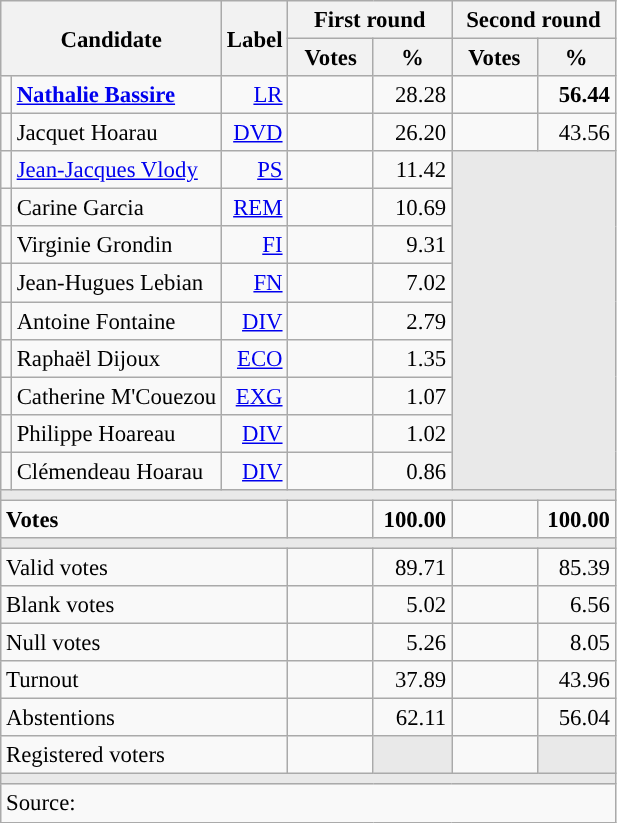<table class="wikitable" style="text-align:right;font-size:95%;">
<tr>
<th colspan="2" rowspan="2">Candidate</th>
<th rowspan="2">Label</th>
<th colspan="2">First round</th>
<th colspan="2">Second round</th>
</tr>
<tr>
<th style="width:50px;">Votes</th>
<th style="width:45px;">%</th>
<th style="width:50px;">Votes</th>
<th style="width:45px;">%</th>
</tr>
<tr>
<td style="color:inherit;background:"></td>
<td style="text-align:left;"><strong><a href='#'>Nathalie Bassire</a></strong></td>
<td><a href='#'>LR</a></td>
<td></td>
<td>28.28</td>
<td><strong></strong></td>
<td><strong>56.44</strong></td>
</tr>
<tr>
<td style="color:inherit;background:"></td>
<td style="text-align:left;">Jacquet Hoarau</td>
<td><a href='#'>DVD</a></td>
<td></td>
<td>26.20</td>
<td></td>
<td>43.56</td>
</tr>
<tr>
<td style="color:inherit;background:"></td>
<td style="text-align:left;"><a href='#'>Jean-Jacques Vlody</a></td>
<td><a href='#'>PS</a></td>
<td></td>
<td>11.42</td>
<td colspan="2" rowspan="9" style="background:#E9E9E9;"></td>
</tr>
<tr>
<td style="color:inherit;background:"></td>
<td style="text-align:left;">Carine Garcia</td>
<td><a href='#'>REM</a></td>
<td></td>
<td>10.69</td>
</tr>
<tr>
<td style="color:inherit;background:"></td>
<td style="text-align:left;">Virginie Grondin</td>
<td><a href='#'>FI</a></td>
<td></td>
<td>9.31</td>
</tr>
<tr>
<td style="color:inherit;background:"></td>
<td style="text-align:left;">Jean-Hugues Lebian</td>
<td><a href='#'>FN</a></td>
<td></td>
<td>7.02</td>
</tr>
<tr>
<td style="color:inherit;background:"></td>
<td style="text-align:left;">Antoine Fontaine</td>
<td><a href='#'>DIV</a></td>
<td></td>
<td>2.79</td>
</tr>
<tr>
<td style="color:inherit;background:"></td>
<td style="text-align:left;">Raphaël Dijoux</td>
<td><a href='#'>ECO</a></td>
<td></td>
<td>1.35</td>
</tr>
<tr>
<td style="color:inherit;background:"></td>
<td style="text-align:left;">Catherine M'Couezou</td>
<td><a href='#'>EXG</a></td>
<td></td>
<td>1.07</td>
</tr>
<tr>
<td style="color:inherit;background:"></td>
<td style="text-align:left;">Philippe Hoareau</td>
<td><a href='#'>DIV</a></td>
<td></td>
<td>1.02</td>
</tr>
<tr>
<td style="color:inherit;background:"></td>
<td style="text-align:left;">Clémendeau Hoarau</td>
<td><a href='#'>DIV</a></td>
<td></td>
<td>0.86</td>
</tr>
<tr>
<td colspan="7" style="background:#E9E9E9;"></td>
</tr>
<tr style="font-weight:bold;">
<td colspan="3" style="text-align:left;">Votes</td>
<td></td>
<td>100.00</td>
<td></td>
<td>100.00</td>
</tr>
<tr>
<td colspan="7" style="background:#E9E9E9;"></td>
</tr>
<tr>
<td colspan="3" style="text-align:left;">Valid votes</td>
<td></td>
<td>89.71</td>
<td></td>
<td>85.39</td>
</tr>
<tr>
<td colspan="3" style="text-align:left;">Blank votes</td>
<td></td>
<td>5.02</td>
<td></td>
<td>6.56</td>
</tr>
<tr>
<td colspan="3" style="text-align:left;">Null votes</td>
<td></td>
<td>5.26</td>
<td></td>
<td>8.05</td>
</tr>
<tr>
<td colspan="3" style="text-align:left;">Turnout</td>
<td></td>
<td>37.89</td>
<td></td>
<td>43.96</td>
</tr>
<tr>
<td colspan="3" style="text-align:left;">Abstentions</td>
<td></td>
<td>62.11</td>
<td></td>
<td>56.04</td>
</tr>
<tr>
<td colspan="3" style="text-align:left;">Registered voters</td>
<td></td>
<td style="background:#E9E9E9;"></td>
<td></td>
<td style="background:#E9E9E9;"></td>
</tr>
<tr>
<td colspan="7" style="background:#E9E9E9;"></td>
</tr>
<tr>
<td colspan="7" style="text-align:left;">Source: </td>
</tr>
</table>
